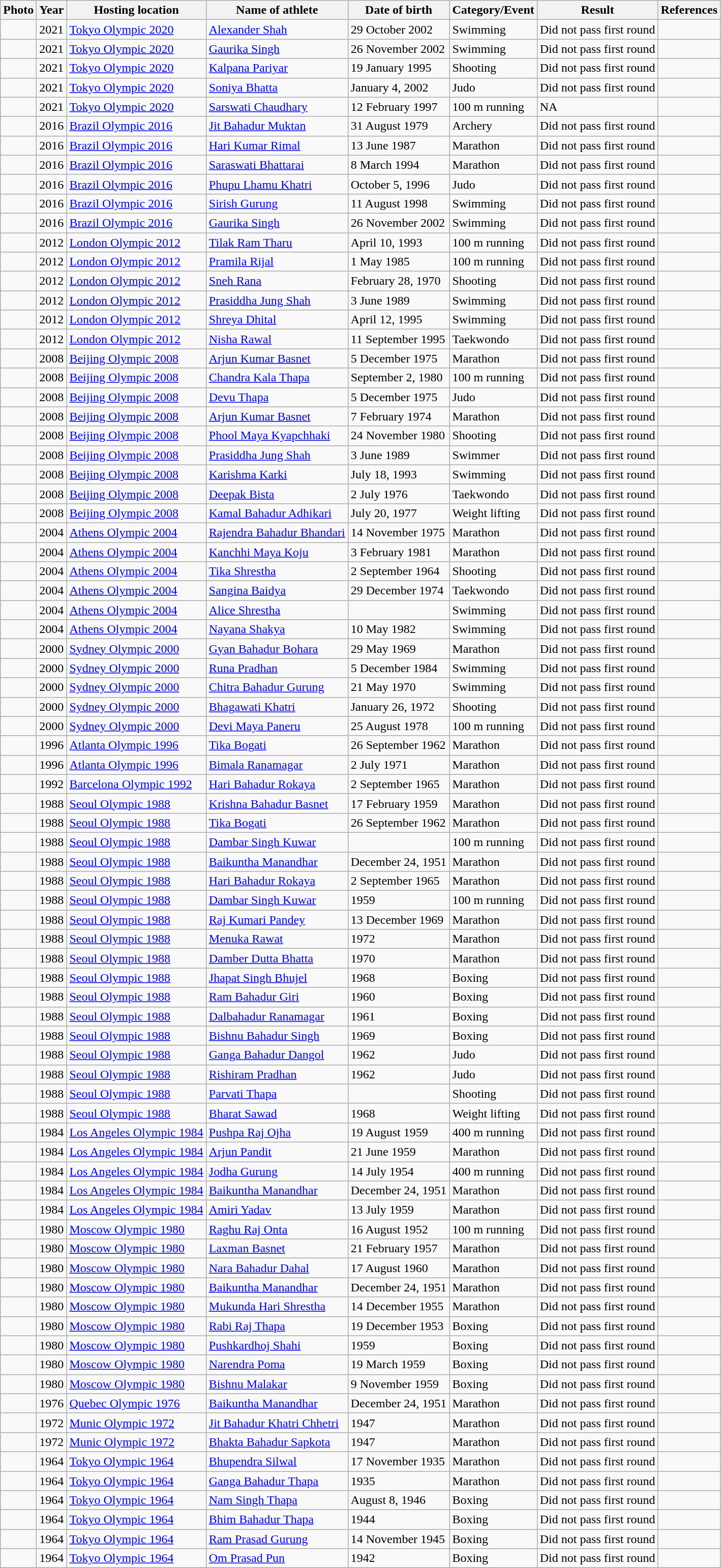<table class="wikitable sortable">
<tr>
<th>Photo</th>
<th>Year</th>
<th>Hosting location</th>
<th>Name of athlete</th>
<th>Date of birth</th>
<th>Category/Event</th>
<th>Result</th>
<th>References</th>
</tr>
<tr>
<td></td>
<td>2021</td>
<td><a href='#'>Tokyo Olympic 2020</a></td>
<td><a href='#'>Alexander Shah</a></td>
<td>29 October 2002</td>
<td>Swimming</td>
<td>Did not pass first round</td>
<td></td>
</tr>
<tr>
<td></td>
<td>2021</td>
<td><a href='#'>Tokyo Olympic 2020</a></td>
<td><a href='#'>Gaurika Singh</a></td>
<td>26 November 2002</td>
<td>Swimming</td>
<td>Did not pass first round</td>
<td></td>
</tr>
<tr>
<td></td>
<td>2021</td>
<td><a href='#'>Tokyo Olympic 2020</a></td>
<td><a href='#'>Kalpana Pariyar</a></td>
<td>19 January 1995</td>
<td>Shooting</td>
<td>Did not pass first round</td>
<td></td>
</tr>
<tr>
<td></td>
<td>2021</td>
<td><a href='#'>Tokyo Olympic 2020</a></td>
<td><a href='#'>Soniya Bhatta</a></td>
<td>January 4, 2002</td>
<td>Judo</td>
<td>Did not pass first round</td>
<td></td>
</tr>
<tr>
<td></td>
<td>2021</td>
<td><a href='#'>Tokyo Olympic 2020</a></td>
<td><a href='#'>Sarswati Chaudhary</a></td>
<td>12 February 1997</td>
<td>100 m running</td>
<td>NA</td>
<td></td>
</tr>
<tr>
<td></td>
<td>2016</td>
<td><a href='#'>Brazil Olympic 2016</a></td>
<td><a href='#'>Jit Bahadur Muktan</a></td>
<td>31 August 1979</td>
<td>Archery</td>
<td>Did not pass first round</td>
<td></td>
</tr>
<tr>
<td></td>
<td>2016</td>
<td><a href='#'>Brazil Olympic 2016</a></td>
<td><a href='#'>Hari Kumar Rimal</a></td>
<td>13 June 1987</td>
<td>Marathon</td>
<td>Did not pass first round</td>
<td></td>
</tr>
<tr>
<td></td>
<td>2016</td>
<td><a href='#'>Brazil Olympic 2016</a></td>
<td><a href='#'>Saraswati Bhattarai</a></td>
<td>8 March 1994</td>
<td>Marathon</td>
<td>Did not pass first round</td>
<td></td>
</tr>
<tr>
<td></td>
<td>2016</td>
<td><a href='#'>Brazil Olympic 2016</a></td>
<td><a href='#'>Phupu Lhamu Khatri</a> </td>
<td>October 5, 1996</td>
<td>Judo</td>
<td>Did not pass first round</td>
<td></td>
</tr>
<tr>
<td></td>
<td>2016</td>
<td><a href='#'>Brazil Olympic 2016</a></td>
<td><a href='#'>Sirish Gurung</a></td>
<td>11 August 1998</td>
<td>Swimming</td>
<td>Did not pass first round</td>
<td></td>
</tr>
<tr>
<td></td>
<td>2016</td>
<td><a href='#'>Brazil Olympic 2016</a></td>
<td><a href='#'>Gaurika Singh</a></td>
<td>26 November 2002</td>
<td>Swimming</td>
<td>Did not pass first round</td>
<td></td>
</tr>
<tr>
<td></td>
<td>2012</td>
<td><a href='#'>London Olympic 2012</a></td>
<td><a href='#'>Tilak Ram Tharu</a></td>
<td>April 10, 1993</td>
<td>100 m running</td>
<td>Did not pass first round</td>
<td></td>
</tr>
<tr>
<td></td>
<td>2012</td>
<td><a href='#'>London Olympic 2012</a></td>
<td><a href='#'>Pramila Rijal</a></td>
<td>1 May 1985</td>
<td>100 m running</td>
<td>Did not pass first round</td>
<td></td>
</tr>
<tr>
<td></td>
<td>2012</td>
<td><a href='#'>London Olympic 2012</a></td>
<td><a href='#'>Sneh Rana</a></td>
<td>February 28, 1970</td>
<td>Shooting</td>
<td>Did not pass first round</td>
<td></td>
</tr>
<tr>
<td></td>
<td>2012</td>
<td><a href='#'>London Olympic 2012</a></td>
<td><a href='#'>Prasiddha Jung Shah</a> </td>
<td>3 June 1989</td>
<td>Swimming</td>
<td>Did not pass first round</td>
<td></td>
</tr>
<tr>
<td></td>
<td>2012</td>
<td><a href='#'>London Olympic 2012</a></td>
<td><a href='#'>Shreya Dhital</a></td>
<td>April 12, 1995</td>
<td>Swimming</td>
<td>Did not pass first round</td>
<td></td>
</tr>
<tr>
<td></td>
<td>2012</td>
<td><a href='#'>London Olympic 2012</a></td>
<td><a href='#'>Nisha Rawal</a></td>
<td>11 September 1995</td>
<td>Taekwondo</td>
<td>Did not pass first round</td>
<td></td>
</tr>
<tr>
<td></td>
<td>2008</td>
<td><a href='#'>Beijing Olympic 2008</a></td>
<td><a href='#'>Arjun Kumar Basnet</a></td>
<td>5 December 1975</td>
<td>Marathon</td>
<td>Did not pass first round</td>
<td></td>
</tr>
<tr>
<td></td>
<td>2008</td>
<td><a href='#'>Beijing Olympic 2008</a></td>
<td><a href='#'>Chandra Kala Thapa</a></td>
<td>September 2, 1980</td>
<td>100 m running</td>
<td>Did not pass first round</td>
<td></td>
</tr>
<tr>
<td></td>
<td>2008</td>
<td><a href='#'>Beijing Olympic 2008</a></td>
<td><a href='#'>Devu Thapa</a></td>
<td>5 December 1975</td>
<td>Judo</td>
<td>Did not pass first round</td>
<td></td>
</tr>
<tr>
<td></td>
<td>2008</td>
<td><a href='#'>Beijing Olympic 2008</a></td>
<td><a href='#'>Arjun Kumar Basnet</a></td>
<td>7 February 1974</td>
<td>Marathon</td>
<td>Did not pass first round</td>
<td></td>
</tr>
<tr>
<td></td>
<td>2008</td>
<td><a href='#'>Beijing Olympic 2008</a></td>
<td><a href='#'>Phool Maya Kyapchhaki</a></td>
<td>24 November 1980</td>
<td>Shooting</td>
<td>Did not pass first round</td>
<td></td>
</tr>
<tr>
<td></td>
<td>2008</td>
<td><a href='#'>Beijing Olympic 2008</a></td>
<td><a href='#'>Prasiddha Jung Shah</a></td>
<td>3 June 1989</td>
<td>Swimmer</td>
<td>Did not pass first round</td>
<td></td>
</tr>
<tr>
<td></td>
<td>2008</td>
<td><a href='#'>Beijing Olympic 2008</a></td>
<td><a href='#'>Karishma Karki</a></td>
<td>July 18, 1993</td>
<td>Swimming</td>
<td>Did not pass first round</td>
<td></td>
</tr>
<tr>
<td></td>
<td>2008</td>
<td><a href='#'>Beijing Olympic 2008</a></td>
<td><a href='#'>Deepak Bista</a> </td>
<td>2 July 1976</td>
<td>Taekwondo</td>
<td>Did not pass first round</td>
<td></td>
</tr>
<tr>
<td></td>
<td>2008</td>
<td><a href='#'>Beijing Olympic 2008</a></td>
<td><a href='#'>Kamal Bahadur Adhikari</a></td>
<td>July 20, 1977</td>
<td>Weight lifting</td>
<td>Did not pass first round</td>
<td></td>
</tr>
<tr>
<td></td>
<td>2004</td>
<td><a href='#'>Athens Olympic 2004</a></td>
<td><a href='#'>Rajendra Bahadur Bhandari</a> </td>
<td>14 November 1975</td>
<td>Marathon</td>
<td>Did not pass first round</td>
<td></td>
</tr>
<tr>
<td></td>
<td>2004</td>
<td><a href='#'>Athens Olympic 2004</a></td>
<td><a href='#'>Kanchhi Maya Koju</a></td>
<td>3 February 1981</td>
<td>Marathon</td>
<td>Did not pass first round</td>
<td></td>
</tr>
<tr>
<td></td>
<td>2004</td>
<td><a href='#'>Athens Olympic 2004</a></td>
<td><a href='#'>Tika Shrestha</a></td>
<td>2 September 1964</td>
<td>Shooting</td>
<td>Did not pass first round</td>
<td></td>
</tr>
<tr>
<td></td>
<td>2004</td>
<td><a href='#'>Athens Olympic 2004</a></td>
<td><a href='#'>Sangina Baidya</a></td>
<td>29 December 1974</td>
<td>Taekwondo</td>
<td>Did not pass first round</td>
<td></td>
</tr>
<tr>
<td></td>
<td>2004</td>
<td><a href='#'>Athens Olympic 2004</a></td>
<td><a href='#'>Alice Shrestha</a></td>
<td></td>
<td>Swimming</td>
<td>Did not pass first round</td>
<td></td>
</tr>
<tr>
<td></td>
<td>2004</td>
<td><a href='#'>Athens Olympic 2004</a></td>
<td><a href='#'>Nayana Shakya</a></td>
<td>10 May 1982</td>
<td>Swimming</td>
<td>Did not pass first round</td>
<td></td>
</tr>
<tr>
<td></td>
<td>2000</td>
<td><a href='#'>Sydney Olympic 2000</a></td>
<td><a href='#'>Gyan Bahadur Bohara</a></td>
<td>29 May 1969</td>
<td>Marathon</td>
<td>Did not pass first round</td>
<td></td>
</tr>
<tr>
<td></td>
<td>2000</td>
<td><a href='#'>Sydney Olympic 2000</a></td>
<td><a href='#'>Runa Pradhan</a></td>
<td>5 December 1984</td>
<td>Swimming</td>
<td>Did not pass first round</td>
<td></td>
</tr>
<tr>
<td></td>
<td>2000</td>
<td><a href='#'>Sydney Olympic 2000</a></td>
<td><a href='#'>Chitra Bahadur Gurung</a> </td>
<td>21 May 1970</td>
<td>Swimming</td>
<td>Did not pass first round</td>
<td></td>
</tr>
<tr>
<td></td>
<td>2000</td>
<td><a href='#'>Sydney Olympic 2000</a></td>
<td><a href='#'>Bhagawati Khatri</a></td>
<td>January 26, 1972</td>
<td>Shooting</td>
<td>Did not pass first round</td>
<td></td>
</tr>
<tr>
<td></td>
<td>2000</td>
<td><a href='#'>Sydney Olympic 2000</a></td>
<td><a href='#'>Devi Maya Paneru</a></td>
<td>25 August 1978</td>
<td>100 m running</td>
<td>Did not pass first round</td>
<td></td>
</tr>
<tr>
<td></td>
<td>1996</td>
<td><a href='#'>Atlanta Olympic 1996</a></td>
<td><a href='#'>Tika Bogati</a> </td>
<td>26 September 1962</td>
<td>Marathon</td>
<td>Did not pass first round</td>
<td></td>
</tr>
<tr>
<td></td>
<td>1996</td>
<td><a href='#'>Atlanta Olympic 1996</a></td>
<td><a href='#'>Bimala Ranamagar</a></td>
<td>2 July 1971</td>
<td>Marathon</td>
<td>Did not pass first round</td>
<td></td>
</tr>
<tr>
<td></td>
<td>1992</td>
<td><a href='#'>Barcelona Olympic 1992</a></td>
<td><a href='#'>Hari Bahadur Rokaya</a>  </td>
<td>2 September 1965</td>
<td>Marathon</td>
<td>Did not pass first round</td>
<td></td>
</tr>
<tr>
<td></td>
<td>1988</td>
<td><a href='#'>Seoul Olympic 1988</a></td>
<td><a href='#'>Krishna Bahadur Basnet</a> </td>
<td>17 February 1959</td>
<td>Marathon</td>
<td>Did not pass first round</td>
<td></td>
</tr>
<tr>
<td></td>
<td>1988</td>
<td><a href='#'>Seoul Olympic 1988</a></td>
<td><a href='#'>Tika Bogati</a></td>
<td>26 September 1962</td>
<td>Marathon</td>
<td>Did not pass first round</td>
<td></td>
</tr>
<tr>
<td></td>
<td>1988</td>
<td><a href='#'>Seoul Olympic 1988</a></td>
<td><a href='#'>Dambar Singh Kuwar</a></td>
<td></td>
<td>100 m running</td>
<td>Did not pass first round</td>
<td></td>
</tr>
<tr>
<td></td>
<td>1988</td>
<td><a href='#'>Seoul Olympic 1988</a></td>
<td><a href='#'>Baikuntha Manandhar</a></td>
<td>December 24, 1951</td>
<td>Marathon</td>
<td>Did not pass first round</td>
<td></td>
</tr>
<tr>
<td></td>
<td>1988</td>
<td><a href='#'>Seoul Olympic 1988</a></td>
<td><a href='#'>Hari Bahadur Rokaya</a></td>
<td>2 September 1965</td>
<td>Marathon</td>
<td>Did not pass first round</td>
<td></td>
</tr>
<tr>
<td></td>
<td>1988</td>
<td><a href='#'>Seoul Olympic 1988</a></td>
<td><a href='#'>Dambar Singh Kuwar</a></td>
<td>1959</td>
<td>100 m running</td>
<td>Did not pass first round</td>
<td></td>
</tr>
<tr>
<td></td>
<td>1988</td>
<td><a href='#'>Seoul Olympic 1988</a></td>
<td><a href='#'>Raj Kumari Pandey</a></td>
<td>13 December 1969</td>
<td>Marathon</td>
<td>Did not pass first round</td>
<td></td>
</tr>
<tr>
<td></td>
<td>1988</td>
<td><a href='#'>Seoul Olympic 1988</a></td>
<td><a href='#'>Menuka Rawat</a></td>
<td>1972</td>
<td>Marathon</td>
<td>Did not pass first round</td>
<td></td>
</tr>
<tr>
<td></td>
<td>1988</td>
<td><a href='#'>Seoul Olympic 1988</a></td>
<td><a href='#'>Damber Dutta Bhatta</a></td>
<td>1970</td>
<td>Marathon</td>
<td>Did not pass first round</td>
<td></td>
</tr>
<tr>
<td></td>
<td>1988</td>
<td><a href='#'>Seoul Olympic 1988</a></td>
<td><a href='#'>Jhapat Singh Bhujel</a></td>
<td>1968</td>
<td>Boxing</td>
<td>Did not pass first round</td>
<td></td>
</tr>
<tr>
<td></td>
<td>1988</td>
<td><a href='#'>Seoul Olympic 1988</a></td>
<td><a href='#'>Ram Bahadur Giri</a></td>
<td>1960</td>
<td>Boxing</td>
<td>Did not pass first round</td>
<td></td>
</tr>
<tr>
<td></td>
<td>1988</td>
<td><a href='#'>Seoul Olympic 1988</a></td>
<td><a href='#'>Dalbahadur Ranamagar</a></td>
<td>1961</td>
<td>Boxing</td>
<td>Did not pass first round</td>
<td></td>
</tr>
<tr>
<td></td>
<td>1988</td>
<td><a href='#'>Seoul Olympic 1988</a></td>
<td><a href='#'>Bishnu Bahadur Singh</a></td>
<td>1969</td>
<td>Boxing</td>
<td>Did not pass first round</td>
<td></td>
</tr>
<tr>
<td></td>
<td>1988</td>
<td><a href='#'>Seoul Olympic 1988</a></td>
<td><a href='#'>Ganga Bahadur Dangol</a></td>
<td>1962</td>
<td>Judo</td>
<td>Did not pass first round</td>
<td></td>
</tr>
<tr>
<td></td>
<td>1988</td>
<td><a href='#'>Seoul Olympic 1988</a></td>
<td><a href='#'>Rishiram Pradhan</a></td>
<td>1962</td>
<td>Judo</td>
<td>Did not pass first round</td>
<td></td>
</tr>
<tr>
<td></td>
<td>1988</td>
<td><a href='#'>Seoul Olympic 1988</a></td>
<td><a href='#'>Parvati Thapa</a></td>
<td></td>
<td>Shooting</td>
<td>Did not pass first round</td>
<td></td>
</tr>
<tr>
<td></td>
<td>1988</td>
<td><a href='#'>Seoul Olympic 1988</a></td>
<td><a href='#'>Bharat Sawad</a></td>
<td>1968</td>
<td>Weight lifting</td>
<td>Did not pass first round</td>
<td></td>
</tr>
<tr>
<td></td>
<td>1984</td>
<td><a href='#'>Los Angeles Olympic 1984</a></td>
<td><a href='#'>Pushpa Raj Ojha</a></td>
<td>19 August 1959</td>
<td>400 m running</td>
<td>Did not pass first round</td>
<td></td>
</tr>
<tr>
<td></td>
<td>1984</td>
<td><a href='#'>Los Angeles Olympic 1984</a></td>
<td><a href='#'>Arjun Pandit</a></td>
<td>21 June 1959</td>
<td>Marathon</td>
<td>Did not pass first round</td>
<td></td>
</tr>
<tr>
<td></td>
<td>1984</td>
<td><a href='#'>Los Angeles Olympic 1984</a></td>
<td><a href='#'>Jodha Gurung</a></td>
<td>14 July 1954</td>
<td>400 m running</td>
<td>Did not pass first round</td>
<td></td>
</tr>
<tr>
<td></td>
<td>1984</td>
<td><a href='#'>Los Angeles Olympic 1984</a></td>
<td><a href='#'>Baikuntha Manandhar</a></td>
<td>December 24, 1951</td>
<td>Marathon</td>
<td>Did not pass first round</td>
<td></td>
</tr>
<tr>
<td></td>
<td>1984</td>
<td><a href='#'>Los Angeles Olympic 1984</a></td>
<td><a href='#'>Amiri Yadav</a></td>
<td>13 July 1959</td>
<td>Marathon</td>
<td>Did not pass first round</td>
<td></td>
</tr>
<tr>
<td></td>
<td>1980</td>
<td><a href='#'>Moscow Olympic 1980</a></td>
<td><a href='#'>Raghu Raj Onta</a></td>
<td>16 August 1952</td>
<td>100 m running</td>
<td>Did not pass first round</td>
<td></td>
</tr>
<tr>
<td></td>
<td>1980</td>
<td><a href='#'>Moscow Olympic 1980</a></td>
<td><a href='#'>Laxman Basnet</a></td>
<td>21 February 1957</td>
<td>Marathon</td>
<td>Did not pass first round</td>
<td></td>
</tr>
<tr>
<td></td>
<td>1980</td>
<td><a href='#'>Moscow Olympic 1980</a></td>
<td><a href='#'>Nara Bahadur Dahal</a></td>
<td>17 August 1960</td>
<td>Marathon</td>
<td>Did not pass first round</td>
<td></td>
</tr>
<tr>
<td></td>
<td>1980</td>
<td><a href='#'>Moscow Olympic 1980</a></td>
<td><a href='#'>Baikuntha Manandhar</a></td>
<td>December 24, 1951</td>
<td>Marathon</td>
<td>Did not pass first round</td>
<td></td>
</tr>
<tr>
<td></td>
<td>1980</td>
<td><a href='#'>Moscow Olympic 1980</a></td>
<td><a href='#'>Mukunda Hari Shrestha</a></td>
<td>14 December 1955</td>
<td>Marathon</td>
<td>Did not pass first round</td>
<td></td>
</tr>
<tr>
<td></td>
<td>1980</td>
<td><a href='#'>Moscow Olympic 1980</a></td>
<td><a href='#'>Rabi Raj Thapa</a></td>
<td>19 December 1953</td>
<td>Boxing</td>
<td>Did not pass first round</td>
<td></td>
</tr>
<tr>
<td></td>
<td>1980</td>
<td><a href='#'>Moscow Olympic 1980</a></td>
<td><a href='#'>Pushkardhoj Shahi</a></td>
<td>1959</td>
<td>Boxing</td>
<td>Did not pass first round</td>
<td></td>
</tr>
<tr>
<td></td>
<td>1980</td>
<td><a href='#'>Moscow Olympic 1980</a></td>
<td><a href='#'>Narendra Poma</a></td>
<td>19 March 1959</td>
<td>Boxing</td>
<td>Did not pass first round</td>
<td></td>
</tr>
<tr>
<td></td>
<td>1980</td>
<td><a href='#'>Moscow Olympic 1980</a></td>
<td><a href='#'>Bishnu Malakar</a></td>
<td>9 November 1959</td>
<td>Boxing</td>
<td>Did not pass first round</td>
<td></td>
</tr>
<tr>
<td></td>
<td>1976</td>
<td><a href='#'>Quebec Olympic 1976</a></td>
<td><a href='#'>Baikuntha Manandhar</a></td>
<td>December 24, 1951</td>
<td>Marathon</td>
<td>Did not pass first round</td>
<td></td>
</tr>
<tr>
<td></td>
<td>1972</td>
<td><a href='#'>Munic Olympic 1972</a></td>
<td><a href='#'>Jit Bahadur Khatri Chhetri</a></td>
<td>1947</td>
<td>Marathon</td>
<td>Did not pass first round</td>
<td></td>
</tr>
<tr>
<td></td>
<td>1972</td>
<td><a href='#'>Munic Olympic 1972</a></td>
<td><a href='#'>Bhakta Bahadur Sapkota</a></td>
<td>1947</td>
<td>Marathon</td>
<td>Did not pass first round</td>
<td></td>
</tr>
<tr>
<td></td>
<td>1964</td>
<td><a href='#'>Tokyo Olympic 1964</a></td>
<td><a href='#'>Bhupendra Silwal</a></td>
<td>17 November 1935</td>
<td>Marathon</td>
<td>Did not pass first round</td>
<td></td>
</tr>
<tr>
<td></td>
<td>1964</td>
<td><a href='#'>Tokyo Olympic 1964</a></td>
<td><a href='#'>Ganga Bahadur Thapa</a></td>
<td>1935</td>
<td>Marathon</td>
<td>Did not pass first round</td>
<td></td>
</tr>
<tr>
<td></td>
<td>1964</td>
<td><a href='#'>Tokyo Olympic 1964</a></td>
<td><a href='#'>Nam Singh Thapa</a> </td>
<td>August 8, 1946</td>
<td>Boxing</td>
<td>Did not pass first round</td>
<td></td>
</tr>
<tr>
<td></td>
<td>1964</td>
<td><a href='#'>Tokyo Olympic 1964</a></td>
<td><a href='#'>Bhim Bahadur Thapa</a></td>
<td>1944</td>
<td>Boxing</td>
<td>Did not pass first round</td>
<td></td>
</tr>
<tr>
<td></td>
<td>1964</td>
<td><a href='#'>Tokyo Olympic 1964</a></td>
<td><a href='#'>Ram Prasad Gurung</a></td>
<td>14 November 1945</td>
<td>Boxing</td>
<td>Did not pass first round</td>
<td></td>
</tr>
<tr>
<td></td>
<td>1964</td>
<td><a href='#'>Tokyo Olympic 1964</a></td>
<td><a href='#'>Om Prasad Pun</a></td>
<td>1942</td>
<td>Boxing</td>
<td>Did not pass first round</td>
<td></td>
</tr>
</table>
